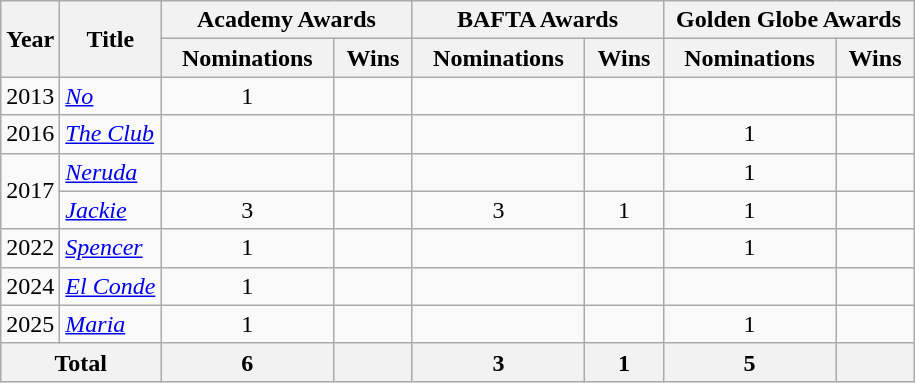<table class="wikitable">
<tr>
<th rowspan="2">Year</th>
<th rowspan="2">Title</th>
<th colspan="2" style="text-align:center;" width=160>Academy Awards</th>
<th colspan="2" style="text-align:center;" width=160>BAFTA Awards</th>
<th colspan="2" style="text-align:center;" width=160>Golden Globe Awards</th>
</tr>
<tr>
<th>Nominations</th>
<th>Wins</th>
<th>Nominations</th>
<th>Wins</th>
<th>Nominations</th>
<th>Wins</th>
</tr>
<tr>
<td>2013</td>
<td><em><a href='#'>No</a></em></td>
<td align=center>1</td>
<td></td>
<td></td>
<td></td>
<td></td>
<td></td>
</tr>
<tr>
<td>2016</td>
<td><em><a href='#'>The Club</a></em></td>
<td></td>
<td></td>
<td></td>
<td></td>
<td align=center>1</td>
<td></td>
</tr>
<tr>
<td rowspan="2">2017</td>
<td><em><a href='#'>Neruda</a></em></td>
<td></td>
<td></td>
<td></td>
<td></td>
<td align=center>1</td>
<td></td>
</tr>
<tr>
<td><em><a href='#'>Jackie</a></em></td>
<td align=center>3</td>
<td></td>
<td align=center>3</td>
<td align=center>1</td>
<td align=center>1</td>
<td></td>
</tr>
<tr>
<td>2022</td>
<td><em><a href='#'>Spencer</a></em></td>
<td align=center>1</td>
<td></td>
<td></td>
<td></td>
<td align=center>1</td>
<td></td>
</tr>
<tr>
<td>2024</td>
<td><em><a href='#'>El Conde</a></em></td>
<td align=center>1</td>
<td></td>
<td></td>
<td></td>
<td></td>
<td></td>
</tr>
<tr>
<td>2025</td>
<td><em><a href='#'>Maria</a></em></td>
<td align=center>1</td>
<td></td>
<td></td>
<td></td>
<td align=center>1</td>
<td></td>
</tr>
<tr>
<th colspan="2"><strong>Total</strong></th>
<th align=center>6</th>
<th align=center></th>
<th align=center>3</th>
<th align=center>1</th>
<th align=center>5</th>
<th align=center></th>
</tr>
</table>
